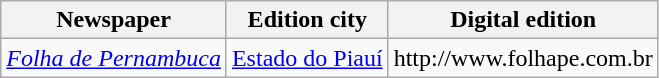<table class="wikitable sortable">
<tr style="text-align:center">
<th>Newspaper</th>
<th>Edition city</th>
<th>Digital edition</th>
</tr>
<tr>
<td><em><a href='#'>Folha de Pernambuca</a></em></td>
<td><a href='#'>Estado do Piauí</a></td>
<td>http://www.folhape.com.br</td>
</tr>
</table>
